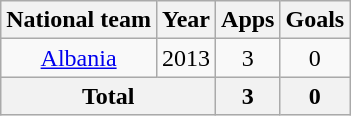<table class=wikitable style=text-align:center>
<tr>
<th>National team</th>
<th>Year</th>
<th>Apps</th>
<th>Goals</th>
</tr>
<tr>
<td><a href='#'>Albania</a></td>
<td>2013</td>
<td>3</td>
<td>0</td>
</tr>
<tr>
<th colspan=2>Total</th>
<th>3</th>
<th>0</th>
</tr>
</table>
